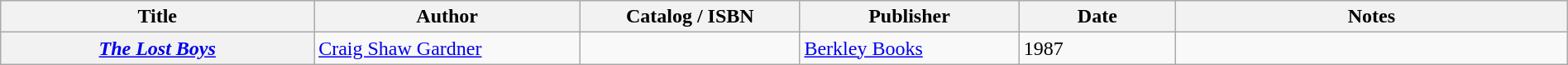<table class="wikitable sortable" style="width:100%;">
<tr>
<th width=20%>Title</th>
<th width=17%>Author</th>
<th width=14%>Catalog / ISBN</th>
<th width=14%>Publisher</th>
<th width=10%>Date</th>
<th width=25%>Notes</th>
</tr>
<tr>
<th><em><a href='#'>The Lost Boys</a></em></th>
<td><a href='#'>Craig Shaw Gardner</a></td>
<td></td>
<td><a href='#'>Berkley Books</a></td>
<td>1987</td>
<td></td>
</tr>
</table>
